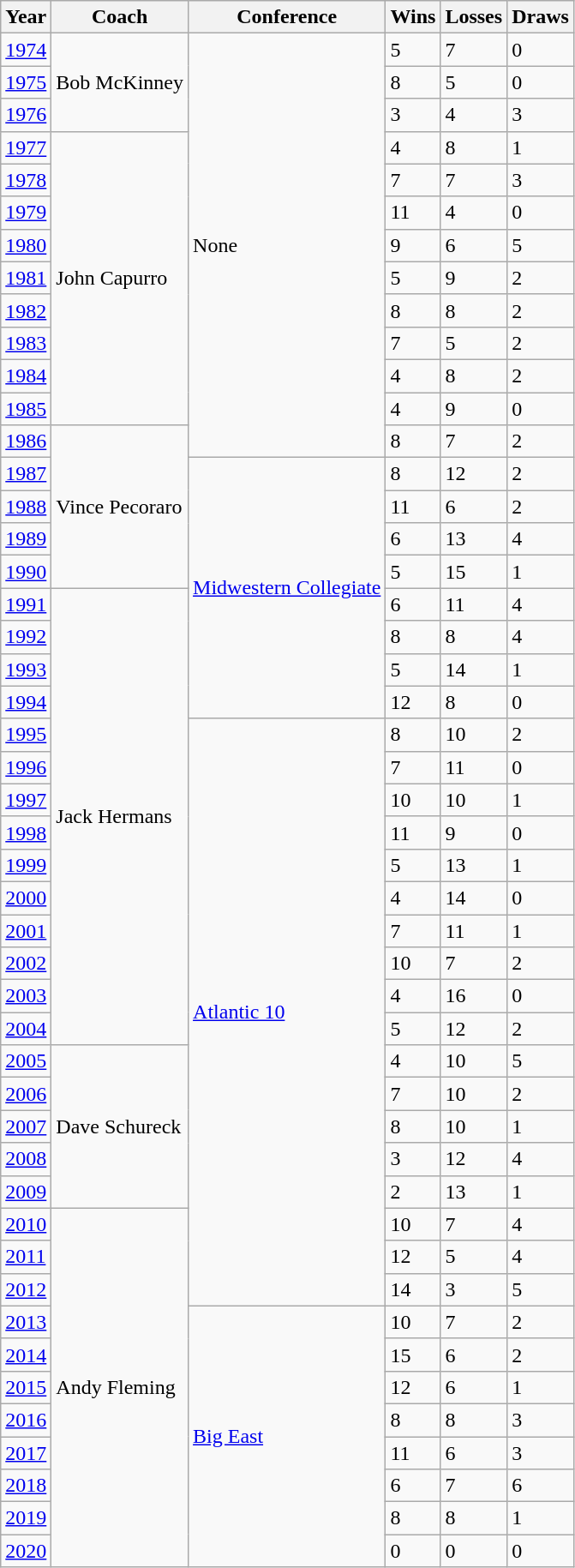<table class="wikitable sortable">
<tr>
<th>Year</th>
<th>Coach</th>
<th>Conference</th>
<th>Wins</th>
<th>Losses</th>
<th>Draws</th>
</tr>
<tr>
<td><a href='#'>1974</a></td>
<td rowspan=3>Bob McKinney</td>
<td rowspan=13>None</td>
<td>5</td>
<td>7</td>
<td>0</td>
</tr>
<tr>
<td><a href='#'>1975</a></td>
<td>8</td>
<td>5</td>
<td>0</td>
</tr>
<tr>
<td><a href='#'>1976</a></td>
<td>3</td>
<td>4</td>
<td>3</td>
</tr>
<tr>
<td><a href='#'>1977</a></td>
<td rowspan=9>John Capurro</td>
<td>4</td>
<td>8</td>
<td>1</td>
</tr>
<tr>
<td><a href='#'>1978</a></td>
<td>7</td>
<td>7</td>
<td>3</td>
</tr>
<tr>
<td><a href='#'>1979</a></td>
<td>11</td>
<td>4</td>
<td>0</td>
</tr>
<tr>
<td><a href='#'>1980</a></td>
<td>9</td>
<td>6</td>
<td>5</td>
</tr>
<tr>
<td><a href='#'>1981</a></td>
<td>5</td>
<td>9</td>
<td>2</td>
</tr>
<tr>
<td><a href='#'>1982</a></td>
<td>8</td>
<td>8</td>
<td>2</td>
</tr>
<tr>
<td><a href='#'>1983</a></td>
<td>7</td>
<td>5</td>
<td>2</td>
</tr>
<tr>
<td><a href='#'>1984</a></td>
<td>4</td>
<td>8</td>
<td>2</td>
</tr>
<tr>
<td><a href='#'>1985</a></td>
<td>4</td>
<td>9</td>
<td>0</td>
</tr>
<tr>
<td><a href='#'>1986</a></td>
<td rowspan=5>Vince Pecoraro</td>
<td>8</td>
<td>7</td>
<td>2</td>
</tr>
<tr>
<td><a href='#'>1987</a></td>
<td rowspan=8><a href='#'>Midwestern Collegiate</a></td>
<td>8</td>
<td>12</td>
<td>2</td>
</tr>
<tr>
<td><a href='#'>1988</a></td>
<td>11</td>
<td>6</td>
<td>2</td>
</tr>
<tr>
<td><a href='#'>1989</a></td>
<td>6</td>
<td>13</td>
<td>4</td>
</tr>
<tr>
<td><a href='#'>1990</a></td>
<td>5</td>
<td>15</td>
<td>1</td>
</tr>
<tr>
<td><a href='#'>1991</a></td>
<td rowspan=14>Jack Hermans</td>
<td>6</td>
<td>11</td>
<td>4</td>
</tr>
<tr>
<td><a href='#'>1992</a></td>
<td>8</td>
<td>8</td>
<td>4</td>
</tr>
<tr>
<td><a href='#'>1993</a></td>
<td>5</td>
<td>14</td>
<td>1</td>
</tr>
<tr>
<td><a href='#'>1994</a></td>
<td>12</td>
<td>8</td>
<td>0</td>
</tr>
<tr>
<td><a href='#'>1995</a></td>
<td rowspan=18><a href='#'>Atlantic 10</a></td>
<td>8</td>
<td>10</td>
<td>2</td>
</tr>
<tr>
<td><a href='#'>1996</a></td>
<td>7</td>
<td>11</td>
<td>0</td>
</tr>
<tr>
<td><a href='#'>1997</a></td>
<td>10</td>
<td>10</td>
<td>1</td>
</tr>
<tr>
<td><a href='#'>1998</a></td>
<td>11</td>
<td>9</td>
<td>0</td>
</tr>
<tr>
<td><a href='#'>1999</a></td>
<td>5</td>
<td>13</td>
<td>1</td>
</tr>
<tr>
<td><a href='#'>2000</a></td>
<td>4</td>
<td>14</td>
<td>0</td>
</tr>
<tr>
<td><a href='#'>2001</a></td>
<td>7</td>
<td>11</td>
<td>1</td>
</tr>
<tr>
<td><a href='#'>2002</a></td>
<td>10</td>
<td>7</td>
<td>2</td>
</tr>
<tr>
<td><a href='#'>2003</a></td>
<td>4</td>
<td>16</td>
<td>0</td>
</tr>
<tr>
<td><a href='#'>2004</a></td>
<td>5</td>
<td>12</td>
<td>2</td>
</tr>
<tr>
<td><a href='#'>2005</a></td>
<td rowspan=5>Dave Schureck</td>
<td>4</td>
<td>10</td>
<td>5</td>
</tr>
<tr>
<td><a href='#'>2006</a></td>
<td>7</td>
<td>10</td>
<td>2</td>
</tr>
<tr>
<td><a href='#'>2007</a></td>
<td>8</td>
<td>10</td>
<td>1</td>
</tr>
<tr>
<td><a href='#'>2008</a></td>
<td>3</td>
<td>12</td>
<td>4</td>
</tr>
<tr>
<td><a href='#'>2009</a></td>
<td>2</td>
<td>13</td>
<td>1</td>
</tr>
<tr>
<td><a href='#'>2010</a></td>
<td rowspan=11>Andy Fleming</td>
<td>10</td>
<td>7</td>
<td>4</td>
</tr>
<tr>
<td><a href='#'>2011</a></td>
<td>12</td>
<td>5</td>
<td>4</td>
</tr>
<tr>
<td><a href='#'>2012</a></td>
<td>14</td>
<td>3</td>
<td>5</td>
</tr>
<tr>
<td><a href='#'>2013</a></td>
<td rowspan=8><a href='#'>Big East</a></td>
<td>10</td>
<td>7</td>
<td>2</td>
</tr>
<tr>
<td><a href='#'>2014</a></td>
<td>15</td>
<td>6</td>
<td>2</td>
</tr>
<tr>
<td><a href='#'>2015</a></td>
<td>12</td>
<td>6</td>
<td>1</td>
</tr>
<tr>
<td><a href='#'>2016</a></td>
<td>8</td>
<td>8</td>
<td>3</td>
</tr>
<tr>
<td><a href='#'>2017</a></td>
<td>11</td>
<td>6</td>
<td>3</td>
</tr>
<tr>
<td><a href='#'>2018</a></td>
<td>6</td>
<td>7</td>
<td>6</td>
</tr>
<tr>
<td><a href='#'>2019</a></td>
<td>8</td>
<td>8</td>
<td>1</td>
</tr>
<tr>
<td><a href='#'>2020</a></td>
<td>0</td>
<td>0</td>
<td>0</td>
</tr>
</table>
